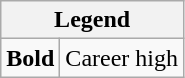<table class="wikitable mw-collapsible mw-collapsed">
<tr>
<th colspan="2">Legend</th>
</tr>
<tr>
<td><strong>Bold</strong></td>
<td>Career high</td>
</tr>
</table>
